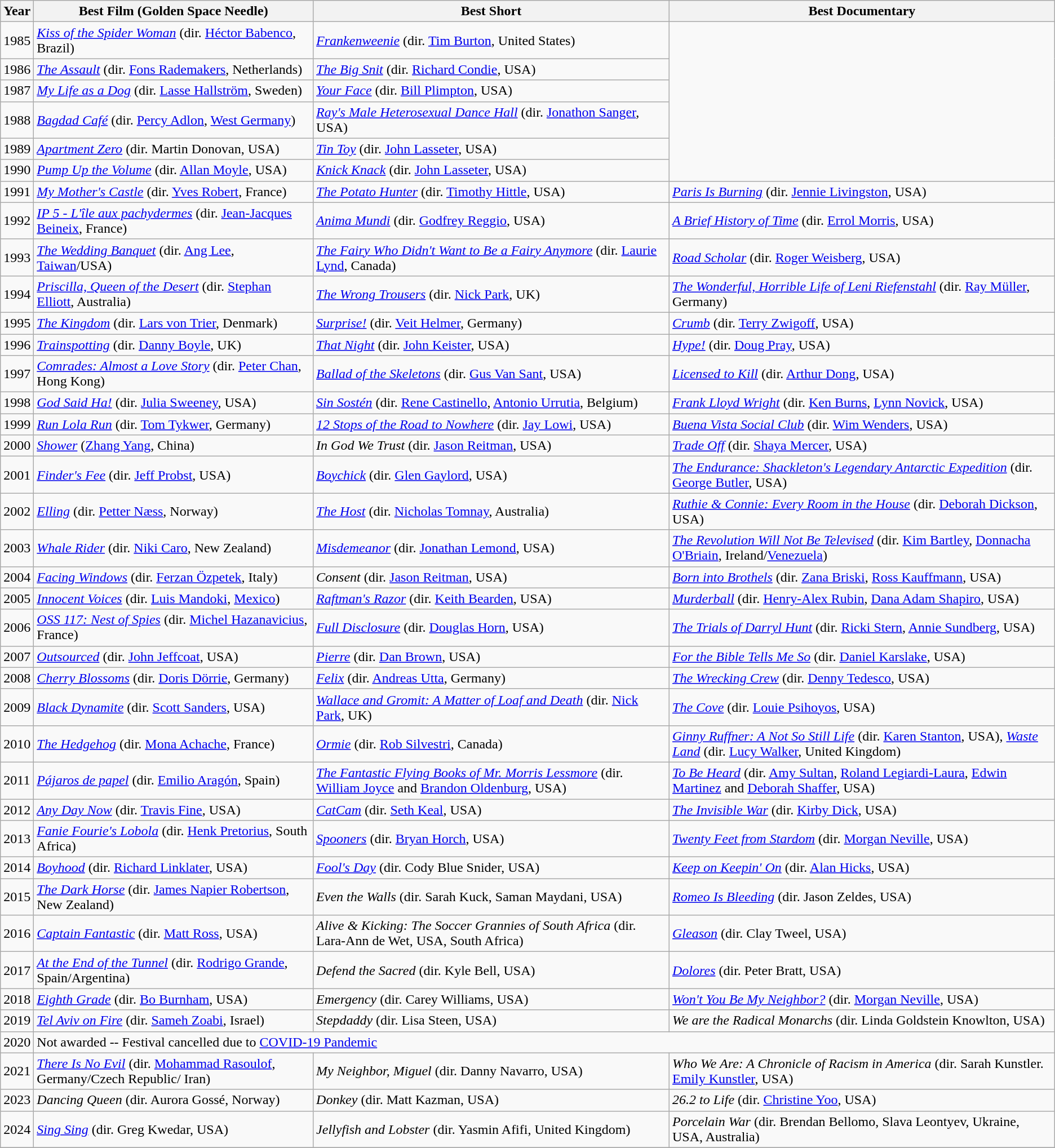<table class="wikitable">
<tr>
<th>Year</th>
<th>Best Film (Golden Space Needle)</th>
<th>Best Short</th>
<th>Best Documentary</th>
</tr>
<tr>
<td>1985</td>
<td><em><a href='#'>Kiss of the Spider Woman</a></em> (dir. <a href='#'>Héctor Babenco</a>, Brazil)</td>
<td><em><a href='#'>Frankenweenie</a></em> (dir. <a href='#'>Tim Burton</a>, United States)</td>
<td rowspan="6"> </td>
</tr>
<tr>
<td>1986</td>
<td><em><a href='#'>The Assault</a></em> (dir. <a href='#'>Fons Rademakers</a>, Netherlands)</td>
<td><em><a href='#'>The Big Snit</a></em> (dir. <a href='#'>Richard Condie</a>, USA)</td>
</tr>
<tr>
<td>1987</td>
<td><em><a href='#'>My Life as a Dog</a></em> (dir. <a href='#'>Lasse Hallström</a>, Sweden)</td>
<td><em><a href='#'>Your Face</a></em> (dir. <a href='#'>Bill Plimpton</a>, USA)</td>
</tr>
<tr>
<td>1988</td>
<td><em><a href='#'>Bagdad Café</a></em> (dir. <a href='#'>Percy Adlon</a>, <a href='#'>West Germany</a>)</td>
<td><em><a href='#'>Ray's Male Heterosexual Dance Hall</a></em> (dir. <a href='#'>Jonathon Sanger</a>, USA)</td>
</tr>
<tr>
<td>1989</td>
<td><em><a href='#'>Apartment Zero</a></em> (dir. Martin Donovan, USA)</td>
<td><em><a href='#'>Tin Toy</a></em> (dir. <a href='#'>John Lasseter</a>, USA)</td>
</tr>
<tr>
<td>1990</td>
<td><em><a href='#'>Pump Up the Volume</a></em> (dir. <a href='#'>Allan Moyle</a>, USA)</td>
<td><em><a href='#'>Knick Knack</a></em> (dir. <a href='#'>John Lasseter</a>, USA)</td>
</tr>
<tr>
<td>1991</td>
<td><em><a href='#'>My Mother's Castle</a></em> (dir. <a href='#'>Yves Robert</a>, France)</td>
<td><em><a href='#'>The Potato Hunter</a></em> (dir. <a href='#'>Timothy Hittle</a>, USA)</td>
<td><em><a href='#'>Paris Is Burning</a></em> (dir. <a href='#'>Jennie Livingston</a>, USA)</td>
</tr>
<tr>
<td>1992</td>
<td><em><a href='#'>IP 5 - L'île aux pachydermes</a></em> (dir. <a href='#'>Jean-Jacques Beineix</a>, France)</td>
<td><em><a href='#'>Anima Mundi</a></em> (dir. <a href='#'>Godfrey Reggio</a>, USA)</td>
<td><em><a href='#'>A Brief History of Time</a></em> (dir. <a href='#'>Errol Morris</a>, USA)</td>
</tr>
<tr>
<td>1993</td>
<td><em><a href='#'>The Wedding Banquet</a></em> (dir. <a href='#'>Ang Lee</a>, <a href='#'>Taiwan</a>/USA)</td>
<td><em><a href='#'>The Fairy Who Didn't Want to Be a Fairy Anymore</a></em> (dir. <a href='#'>Laurie Lynd</a>, Canada)</td>
<td><em><a href='#'>Road Scholar</a></em> (dir. <a href='#'>Roger Weisberg</a>, USA)</td>
</tr>
<tr>
<td>1994</td>
<td><em><a href='#'>Priscilla, Queen of the Desert</a></em> (dir. <a href='#'>Stephan Elliott</a>, Australia)</td>
<td><em><a href='#'>The Wrong Trousers</a></em> (dir. <a href='#'>Nick Park</a>, UK)</td>
<td><em><a href='#'>The Wonderful, Horrible Life of Leni Riefenstahl</a></em> (dir. <a href='#'>Ray Müller</a>, Germany)</td>
</tr>
<tr>
<td>1995</td>
<td><em><a href='#'>The Kingdom</a></em> (dir. <a href='#'>Lars von Trier</a>, Denmark)</td>
<td><em><a href='#'>Surprise!</a></em> (dir. <a href='#'>Veit Helmer</a>, Germany)</td>
<td><em><a href='#'>Crumb</a></em> (dir. <a href='#'>Terry Zwigoff</a>, USA)</td>
</tr>
<tr>
<td>1996</td>
<td><em><a href='#'>Trainspotting</a></em> (dir. <a href='#'>Danny Boyle</a>, UK)</td>
<td><em><a href='#'>That Night</a></em> (dir. <a href='#'>John Keister</a>, USA)</td>
<td><em><a href='#'>Hype!</a></em> (dir. <a href='#'>Doug Pray</a>, USA)</td>
</tr>
<tr>
<td>1997</td>
<td><em><a href='#'>Comrades: Almost a Love Story</a></em> (dir. <a href='#'>Peter Chan</a>, Hong Kong)</td>
<td><em><a href='#'>Ballad of the Skeletons</a></em> (dir. <a href='#'>Gus Van Sant</a>, USA)</td>
<td><em><a href='#'>Licensed to Kill</a></em> (dir. <a href='#'>Arthur Dong</a>, USA)</td>
</tr>
<tr>
<td>1998</td>
<td><em><a href='#'>God Said Ha!</a></em> (dir. <a href='#'>Julia Sweeney</a>, USA)</td>
<td><em><a href='#'>Sin Sostén</a></em> (dir. <a href='#'>Rene Castinello</a>, <a href='#'>Antonio Urrutia</a>, Belgium)</td>
<td><em><a href='#'>Frank Lloyd Wright</a></em> (dir. <a href='#'>Ken Burns</a>, <a href='#'>Lynn Novick</a>, USA)</td>
</tr>
<tr>
<td>1999</td>
<td><em><a href='#'>Run Lola Run</a></em> (dir. <a href='#'>Tom Tykwer</a>, Germany)</td>
<td><em><a href='#'>12 Stops of the Road to Nowhere</a></em> (dir. <a href='#'>Jay Lowi</a>, USA)</td>
<td><em><a href='#'>Buena Vista Social Club</a></em> (dir. <a href='#'>Wim Wenders</a>, USA)</td>
</tr>
<tr>
<td>2000</td>
<td><em><a href='#'>Shower</a></em> (<a href='#'>Zhang Yang</a>, China)</td>
<td><em>In God We Trust</em> (dir. <a href='#'>Jason Reitman</a>, USA)</td>
<td><em><a href='#'>Trade Off</a></em> (dir. <a href='#'>Shaya Mercer</a>, USA)</td>
</tr>
<tr>
<td>2001</td>
<td><em><a href='#'>Finder's Fee</a></em> (dir. <a href='#'>Jeff Probst</a>, USA)</td>
<td><em><a href='#'>Boychick</a></em> (dir. <a href='#'>Glen Gaylord</a>, USA)</td>
<td><em><a href='#'>The Endurance: Shackleton's Legendary Antarctic Expedition</a></em> (dir. <a href='#'>George Butler</a>, USA)</td>
</tr>
<tr>
<td>2002</td>
<td><em><a href='#'>Elling</a></em> (dir. <a href='#'>Petter Næss</a>, Norway)</td>
<td><em><a href='#'>The Host</a></em> (dir. <a href='#'>Nicholas Tomnay</a>, Australia)</td>
<td><em><a href='#'>Ruthie & Connie: Every Room in the House</a></em> (dir. <a href='#'>Deborah Dickson</a>, USA)</td>
</tr>
<tr>
<td>2003</td>
<td><em><a href='#'>Whale Rider</a></em> (dir. <a href='#'>Niki Caro</a>, New Zealand)</td>
<td><em><a href='#'>Misdemeanor</a></em> (dir. <a href='#'>Jonathan Lemond</a>, USA)</td>
<td><em><a href='#'>The Revolution Will Not Be Televised</a></em> (dir. <a href='#'>Kim Bartley</a>, <a href='#'>Donnacha O'Briain</a>, Ireland/<a href='#'>Venezuela</a>)</td>
</tr>
<tr>
<td>2004</td>
<td><em><a href='#'>Facing Windows</a></em> (dir. <a href='#'>Ferzan Özpetek</a>, Italy)</td>
<td><em>Consent</em> (dir. <a href='#'>Jason Reitman</a>, USA)</td>
<td><em><a href='#'>Born into Brothels</a></em> (dir. <a href='#'>Zana Briski</a>, <a href='#'>Ross Kauffmann</a>, USA)</td>
</tr>
<tr>
<td>2005</td>
<td><em><a href='#'>Innocent Voices</a></em> (dir. <a href='#'>Luis Mandoki</a>, <a href='#'>Mexico</a>)</td>
<td><em><a href='#'>Raftman's Razor</a></em> (dir. <a href='#'>Keith Bearden</a>, USA)</td>
<td><em><a href='#'>Murderball</a></em> (dir. <a href='#'>Henry-Alex Rubin</a>, <a href='#'>Dana Adam Shapiro</a>, USA)</td>
</tr>
<tr>
<td>2006</td>
<td><em><a href='#'>OSS 117: Nest of Spies</a></em> (dir. <a href='#'>Michel Hazanavicius</a>, France)</td>
<td><em><a href='#'>Full Disclosure</a></em> (dir. <a href='#'>Douglas Horn</a>, USA)</td>
<td><em><a href='#'>The Trials of Darryl Hunt</a></em> (dir. <a href='#'>Ricki Stern</a>, <a href='#'>Annie Sundberg</a>, USA)</td>
</tr>
<tr>
<td>2007</td>
<td><em><a href='#'>Outsourced</a></em> (dir. <a href='#'>John Jeffcoat</a>, USA)</td>
<td><em><a href='#'>Pierre</a></em> (dir. <a href='#'>Dan Brown</a>, USA)</td>
<td><em><a href='#'>For the Bible Tells Me So</a></em> (dir. <a href='#'>Daniel Karslake</a>, USA)</td>
</tr>
<tr>
<td>2008</td>
<td><em><a href='#'>Cherry Blossoms</a></em> (dir. <a href='#'>Doris Dörrie</a>, Germany)</td>
<td><em><a href='#'>Felix</a></em> (dir. <a href='#'>Andreas Utta</a>, Germany)</td>
<td><em><a href='#'>The Wrecking Crew</a></em> (dir. <a href='#'>Denny Tedesco</a>, USA)</td>
</tr>
<tr>
<td>2009</td>
<td><em><a href='#'>Black Dynamite</a></em> (dir. <a href='#'>Scott Sanders</a>, USA)</td>
<td><em><a href='#'>Wallace and Gromit: A Matter of Loaf and Death</a></em> (dir. <a href='#'>Nick Park</a>, UK)</td>
<td><em><a href='#'>The Cove</a></em> (dir. <a href='#'>Louie Psihoyos</a>, USA)</td>
</tr>
<tr>
<td>2010</td>
<td><em><a href='#'>The Hedgehog</a></em> (dir. <a href='#'>Mona Achache</a>, France)</td>
<td><em><a href='#'>Ormie</a></em> (dir. <a href='#'>Rob Silvestri</a>, Canada)</td>
<td><em><a href='#'>Ginny Ruffner: A Not So Still Life</a></em> (dir. <a href='#'>Karen Stanton</a>, USA), <em><a href='#'>Waste Land</a></em> (dir. <a href='#'>Lucy Walker</a>, United Kingdom)</td>
</tr>
<tr>
<td>2011</td>
<td><em><a href='#'>Pájaros de papel</a></em> (dir. <a href='#'>Emilio Aragón</a>, Spain)</td>
<td><em><a href='#'>The Fantastic Flying Books of Mr. Morris Lessmore</a></em> (dir. <a href='#'>William Joyce</a> and <a href='#'>Brandon Oldenburg</a>, USA)</td>
<td><em><a href='#'>To Be Heard</a></em> (dir. <a href='#'>Amy Sultan</a>, <a href='#'>Roland Legiardi-Laura</a>, <a href='#'>Edwin Martinez</a> and <a href='#'>Deborah Shaffer</a>, USA)</td>
</tr>
<tr>
<td>2012</td>
<td><em><a href='#'>Any Day Now</a></em> (dir. <a href='#'>Travis Fine</a>, USA)</td>
<td><em><a href='#'>CatCam</a></em> (dir. <a href='#'>Seth Keal</a>, USA)</td>
<td><em><a href='#'>The Invisible War</a></em> (dir. <a href='#'>Kirby Dick</a>, USA)</td>
</tr>
<tr>
<td>2013</td>
<td><em><a href='#'>Fanie Fourie's Lobola</a></em> (dir. <a href='#'>Henk Pretorius</a>, South Africa)</td>
<td><em><a href='#'>Spooners</a></em> (dir. <a href='#'>Bryan Horch</a>, USA)</td>
<td><em><a href='#'>Twenty Feet from Stardom</a></em> (dir. <a href='#'>Morgan Neville</a>, USA)</td>
</tr>
<tr>
<td>2014</td>
<td><em><a href='#'>Boyhood</a></em> (dir. <a href='#'>Richard Linklater</a>, USA)</td>
<td><em><a href='#'>Fool's Day</a></em> (dir. Cody Blue Snider, USA)</td>
<td><em><a href='#'>Keep on Keepin' On</a></em> (dir. <a href='#'>Alan Hicks</a>, USA)</td>
</tr>
<tr>
<td>2015</td>
<td><em><a href='#'>The Dark Horse</a></em> (dir. <a href='#'>James Napier Robertson</a>, New Zealand)</td>
<td><em>Even the Walls</em> (dir. Sarah Kuck, Saman Maydani, USA)</td>
<td><em><a href='#'>Romeo Is Bleeding</a></em> (dir. Jason Zeldes, USA)</td>
</tr>
<tr>
<td>2016</td>
<td><em><a href='#'>Captain Fantastic</a></em> (dir. <a href='#'>Matt Ross</a>, USA)</td>
<td><em>Alive & Kicking: The Soccer Grannies of South Africa</em> (dir. Lara-Ann de Wet,  USA, South Africa)</td>
<td><em><a href='#'>Gleason</a></em> (dir. Clay Tweel, USA)</td>
</tr>
<tr>
<td>2017</td>
<td><em><a href='#'>At the End of the Tunnel</a></em> (dir. <a href='#'>Rodrigo Grande</a>, Spain/Argentina)</td>
<td><em>Defend the Sacred</em> (dir. Kyle Bell, USA)</td>
<td><em><a href='#'>Dolores</a></em> (dir. Peter Bratt, USA)</td>
</tr>
<tr>
<td>2018</td>
<td><em><a href='#'>Eighth Grade</a></em> (dir. <a href='#'>Bo Burnham</a>, USA)</td>
<td><em>Emergency</em> (dir. Carey Williams, USA)</td>
<td><em><a href='#'>Won't You Be My Neighbor?</a></em> (dir. <a href='#'>Morgan Neville</a>, USA)</td>
</tr>
<tr>
<td>2019</td>
<td><em><a href='#'>Tel Aviv on Fire</a></em> (dir. <a href='#'>Sameh Zoabi</a>, Israel)</td>
<td><em>Stepdaddy</em> (dir. Lisa Steen, USA)</td>
<td><em>We are the Radical Monarchs</em> (dir. Linda Goldstein Knowlton, USA)</td>
</tr>
<tr>
<td>2020</td>
<td colspan="3">Not awarded -- Festival cancelled due to <a href='#'>COVID-19 Pandemic</a></td>
</tr>
<tr>
<td>2021</td>
<td><em><a href='#'>There Is No Evil</a></em> (dir. <a href='#'>Mohammad Rasoulof</a>, Germany/Czech Republic/ Iran)</td>
<td><em>My Neighbor, Miguel</em> (dir. Danny Navarro, USA)</td>
<td><em>Who We Are: A Chronicle of Racism in America</em> (dir. Sarah Kunstler. <a href='#'>Emily Kunstler</a>, USA)</td>
</tr>
<tr>
<td>2023</td>
<td><em>Dancing Queen</em> (dir. Aurora Gossé, Norway)</td>
<td><em>Donkey</em> (dir. Matt Kazman, USA)</td>
<td><em>26.2 to Life</em> (dir. <a href='#'>Christine Yoo</a>, USA)</td>
</tr>
<tr>
<td>2024</td>
<td><em><a href='#'>Sing Sing</a></em> (dir. Greg Kwedar, USA)</td>
<td><em>Jellyfish and Lobster</em> (dir. Yasmin Afifi, United Kingdom)</td>
<td><em>Porcelain War</em> (dir. Brendan Bellomo, Slava Leontyev, Ukraine, USA, Australia)</td>
</tr>
<tr>
</tr>
</table>
